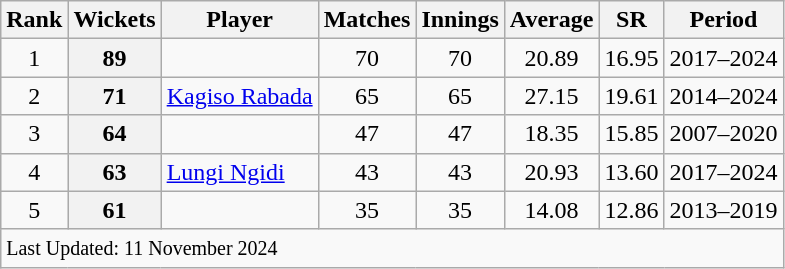<table class="wikitable plainrowheaders sortable">
<tr>
<th scope=col>Rank</th>
<th scope=col>Wickets</th>
<th scope=col>Player</th>
<th scope=col>Matches</th>
<th scope=col>Innings</th>
<th scope=col>Average</th>
<th scope=col>SR</th>
<th scope=col>Period</th>
</tr>
<tr>
<td align=center>1</td>
<th scope=row style=text-align:center;>89</th>
<td></td>
<td align=center>70</td>
<td align=center>70</td>
<td align=center>20.89</td>
<td align=center>16.95</td>
<td>2017–2024</td>
</tr>
<tr>
<td align=center>2</td>
<th scope=row style=text-align:center;>71</th>
<td><a href='#'>Kagiso Rabada</a></td>
<td align=center>65</td>
<td align=center>65</td>
<td align=center>27.15</td>
<td align=center>19.61</td>
<td>2014–2024</td>
</tr>
<tr>
<td align=center>3</td>
<th scope=row style=text-align:center;>64</th>
<td></td>
<td align=center>47</td>
<td align=center>47</td>
<td align=center>18.35</td>
<td align=center>15.85</td>
<td>2007–2020</td>
</tr>
<tr>
<td align=center>4</td>
<th scope=row style=text-align:center;>63</th>
<td><a href='#'>Lungi Ngidi</a></td>
<td align=center>43</td>
<td align=center>43</td>
<td align=center>20.93</td>
<td align=center>13.60</td>
<td>2017–2024</td>
</tr>
<tr>
<td align=center>5</td>
<th scope=row style=text-align:center;>61</th>
<td></td>
<td align=center>35</td>
<td align=center>35</td>
<td align=center>14.08</td>
<td align=center>12.86</td>
<td>2013–2019</td>
</tr>
<tr class=sortbottom>
<td colspan=8><small>Last Updated: 11 November 2024</small></td>
</tr>
</table>
